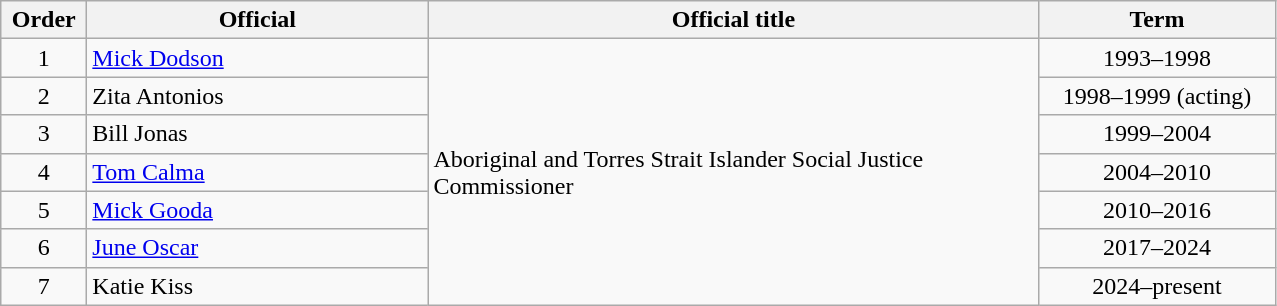<table class="wikitable">
<tr>
<th width=50>Order</th>
<th width=220>Official</th>
<th width=400>Official title</th>
<th width=150>Term</th>
</tr>
<tr>
<td align=center>1</td>
<td><a href='#'>Mick Dodson</a></td>
<td rowspan=7>Aboriginal and Torres Strait Islander Social Justice Commissioner</td>
<td align=center>1993–1998</td>
</tr>
<tr>
<td align=center>2</td>
<td>Zita Antonios</td>
<td align=center>1998–1999 (acting)</td>
</tr>
<tr>
<td align=center>3</td>
<td>Bill Jonas</td>
<td align=center>1999–2004</td>
</tr>
<tr>
<td align=center>4</td>
<td><a href='#'>Tom Calma</a></td>
<td align=center>2004–2010</td>
</tr>
<tr>
<td align=center>5</td>
<td><a href='#'>Mick Gooda</a></td>
<td align=center>2010–2016</td>
</tr>
<tr>
<td align=center>6</td>
<td><a href='#'>June Oscar</a></td>
<td align=center>2017–2024</td>
</tr>
<tr>
<td align=center>7</td>
<td>Katie Kiss</td>
<td align=center>2024–present</td>
</tr>
</table>
